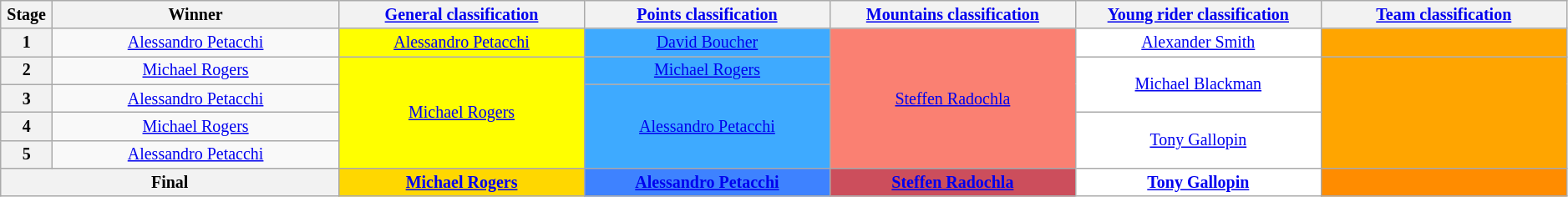<table class="wikitable" style="text-align: center; font-size:smaller;">
<tr>
<th style="width:1%;">Stage</th>
<th style="width:14%;">Winner</th>
<th style="width:12%;"><a href='#'>General classification</a><br></th>
<th style="width:12%;"><a href='#'>Points classification</a><br></th>
<th style="width:12%;"><a href='#'>Mountains classification</a><br></th>
<th style="width:12%;"><a href='#'>Young rider classification</a><br></th>
<th style="width:12%;"><a href='#'>Team classification</a></th>
</tr>
<tr>
<th>1</th>
<td><a href='#'>Alessandro Petacchi</a></td>
<td style="background:yellow;"><a href='#'>Alessandro Petacchi</a></td>
<td style="background:#3eaaff;"><a href='#'>David Boucher</a></td>
<td style="background:salmon;"  rowspan="5"><a href='#'>Steffen Radochla</a></td>
<td style="background:white;"><a href='#'>Alexander Smith</a></td>
<td style="background:orange;"></td>
</tr>
<tr>
<th>2</th>
<td><a href='#'>Michael Rogers</a></td>
<td style="background:yellow;" rowspan="4"><a href='#'>Michael Rogers</a></td>
<td style="background:#3eaaff;"><a href='#'>Michael Rogers</a></td>
<td style="background:white;" rowspan="2"><a href='#'>Michael Blackman</a></td>
<td style="background:orange;" rowspan="4"></td>
</tr>
<tr>
<th>3</th>
<td><a href='#'>Alessandro Petacchi</a></td>
<td style="background:#3eaaff;" rowspan="3"><a href='#'>Alessandro Petacchi</a></td>
</tr>
<tr>
<th>4</th>
<td><a href='#'>Michael Rogers</a></td>
<td style="background:white;" rowspan="2"><a href='#'>Tony Gallopin</a></td>
</tr>
<tr>
<th>5</th>
<td><a href='#'>Alessandro Petacchi</a></td>
</tr>
<tr>
<th colspan=2><strong>Final</strong></th>
<th style="background:gold;"><a href='#'>Michael Rogers</a></th>
<th style="background:#3e82ff;"><a href='#'>Alessandro Petacchi</a></th>
<th style="background:#cc4e5c;"><a href='#'>Steffen Radochla</a></th>
<th style="background:white;"><a href='#'>Tony Gallopin</a></th>
<th style="background:darkorange;"></th>
</tr>
</table>
